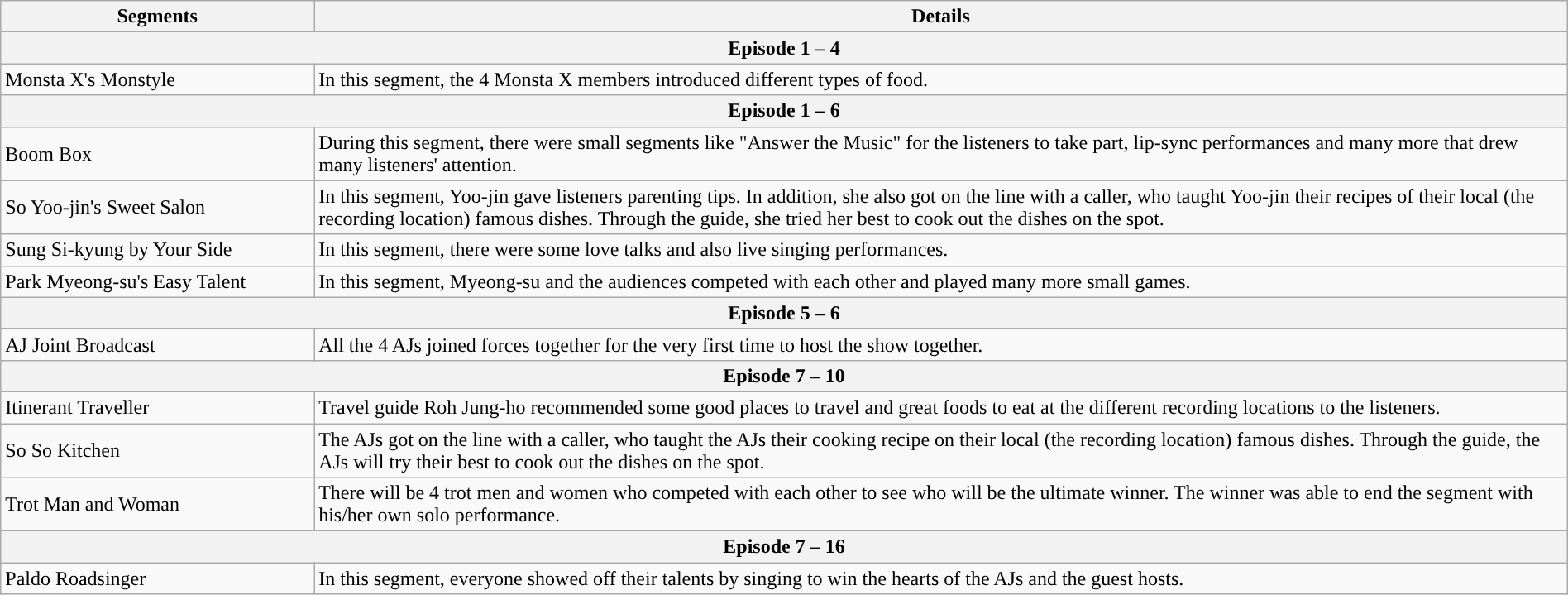<table class="wikitable" style="width:100%;">
<tr>
<th style="width:20%;" style="text-align:center;">Segments</th>
<th style="width:80%;">Details</th>
</tr>
<tr>
<th colspan=2>Episode 1 – 4</th>
</tr>
<tr>
<td>Monsta X's Monstyle</td>
<td>In this segment, the 4 Monsta X members introduced different types of food.</td>
</tr>
<tr>
<th colspan=2>Episode 1 – 6</th>
</tr>
<tr>
<td>Boom Box</td>
<td>During this segment, there were small segments like "Answer the Music" for the listeners to take part, lip-sync performances and many more that drew many listeners' attention.</td>
</tr>
<tr>
<td>So Yoo-jin's Sweet Salon</td>
<td>In this segment, Yoo-jin gave listeners parenting tips. In addition, she also got on the line with a caller, who  taught Yoo-jin their recipes of their local (the recording location) famous dishes. Through the guide, she tried her best to cook out the dishes on the spot.</td>
</tr>
<tr>
<td>Sung Si-kyung by Your Side</td>
<td>In this segment, there were some love talks and also live singing performances.</td>
</tr>
<tr>
<td>Park Myeong-su's Easy Talent</td>
<td>In this segment, Myeong-su and the audiences competed with each other and played many more small games.</td>
</tr>
<tr>
<th colspan=2>Episode 5 – 6</th>
</tr>
<tr>
<td>AJ Joint Broadcast</td>
<td>All the 4 AJs joined forces together for the very first time to host the show together.</td>
</tr>
<tr>
<th colspan=2>Episode 7 – 10</th>
</tr>
<tr>
<td>Itinerant Traveller</td>
<td>Travel guide Roh Jung-ho recommended some good places to travel and great foods to eat at the different recording locations to the listeners.</td>
</tr>
<tr>
<td>So So Kitchen</td>
<td>The AJs got on the line with a caller, who taught the AJs their cooking recipe on their local (the recording location) famous dishes. Through the guide, the AJs will try their best to cook out the dishes on the spot.</td>
</tr>
<tr>
<td>Trot Man and Woman</td>
<td>There will be 4 trot men and women who competed with each other to see who will be the ultimate winner. The winner was able to end the segment with his/her own solo performance.</td>
</tr>
<tr>
<th colspan=2>Episode 7 – 16</th>
</tr>
<tr>
<td>Paldo Roadsinger</td>
<td>In this segment, everyone showed off their talents by singing to win the hearts of the AJs and the guest hosts.</td>
</tr>
</table>
